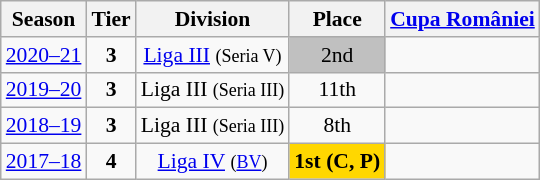<table class="wikitable" style="text-align:center; font-size:90%">
<tr>
<th>Season</th>
<th>Tier</th>
<th>Division</th>
<th>Place</th>
<th><a href='#'>Cupa României</a></th>
</tr>
<tr>
<td><a href='#'>2020–21</a></td>
<td><strong>3</strong></td>
<td><a href='#'>Liga III</a> <small>(Seria V)</small></td>
<td align=center bgcolor=silver>2nd</td>
<td></td>
</tr>
<tr>
<td><a href='#'>2019–20</a></td>
<td><strong>3</strong></td>
<td>Liga III <small>(Seria III)</small></td>
<td>11th</td>
<td></td>
</tr>
<tr>
<td><a href='#'>2018–19</a></td>
<td><strong>3</strong></td>
<td>Liga III <small>(Seria III)</small></td>
<td>8th</td>
<td></td>
</tr>
<tr>
<td><a href='#'>2017–18</a></td>
<td><strong>4</strong></td>
<td><a href='#'>Liga IV</a> <small>(<a href='#'>BV</a>)</small></td>
<td align=center bgcolor=gold><strong>1st</strong> <strong>(C, P)</strong></td>
<td></td>
</tr>
</table>
